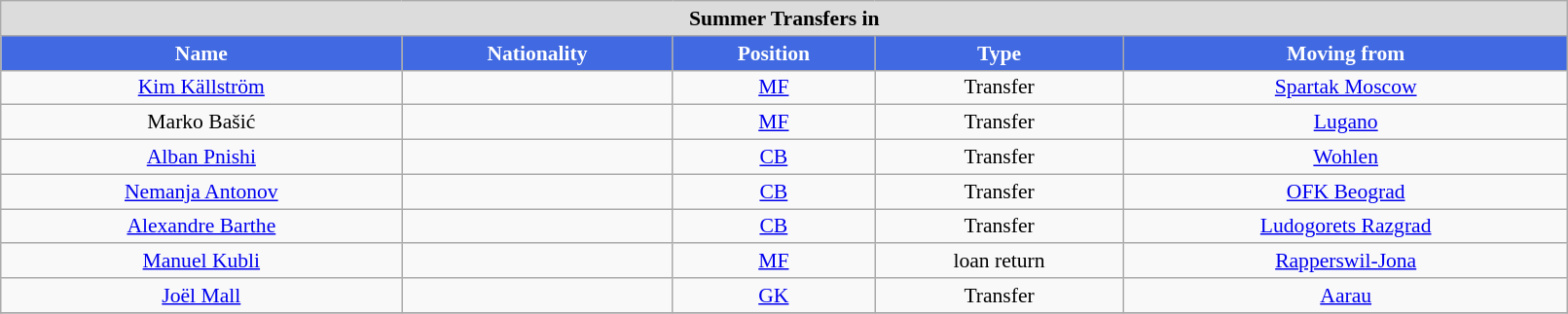<table class="wikitable"  style="text-align:center; font-size:90%; width:85%;">
<tr>
<th colspan="11"  style="background:#dcdcdc; text-align:center;">Summer Transfers in</th>
</tr>
<tr>
<th style="background:#4169E1; color:white; text-align:center;">Name</th>
<th style="background:#4169E1; color:white; text-align:center;">Nationality</th>
<th style="background:#4169E1; color:white; text-align:center;">Position</th>
<th style="background:#4169E1; color:white; text-align:center;">Type</th>
<th style="background:#4169E1; color:white; text-align:center;">Moving from</th>
</tr>
<tr>
<td><a href='#'>Kim Källström</a></td>
<td></td>
<td><a href='#'>MF</a></td>
<td>Transfer</td>
<td> <a href='#'>Spartak Moscow</a></td>
</tr>
<tr>
<td>Marko Bašić</td>
<td></td>
<td><a href='#'>MF</a></td>
<td>Transfer</td>
<td> <a href='#'>Lugano</a></td>
</tr>
<tr>
<td><a href='#'>Alban Pnishi</a></td>
<td></td>
<td><a href='#'>CB</a></td>
<td>Transfer</td>
<td> <a href='#'>Wohlen</a></td>
</tr>
<tr>
<td><a href='#'>Nemanja Antonov</a></td>
<td></td>
<td><a href='#'>CB</a></td>
<td>Transfer</td>
<td> <a href='#'>OFK Beograd</a></td>
</tr>
<tr>
<td><a href='#'>Alexandre Barthe</a></td>
<td></td>
<td><a href='#'>CB</a></td>
<td>Transfer</td>
<td> <a href='#'>Ludogorets Razgrad</a></td>
</tr>
<tr>
<td><a href='#'>Manuel Kubli</a></td>
<td></td>
<td><a href='#'>MF</a></td>
<td>loan return</td>
<td> <a href='#'>Rapperswil-Jona</a></td>
</tr>
<tr>
<td><a href='#'>Joël Mall</a></td>
<td></td>
<td><a href='#'>GK</a></td>
<td>Transfer</td>
<td> <a href='#'>Aarau</a></td>
</tr>
<tr>
</tr>
</table>
